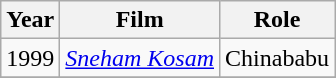<table class="wikitable sortable">
<tr>
<th scope="col">Year</th>
<th scope="col">Film</th>
<th scope="col">Role</th>
</tr>
<tr>
<td>1999</td>
<td><em><a href='#'>Sneham Kosam</a></em></td>
<td>Chinababu</td>
</tr>
<tr>
</tr>
</table>
